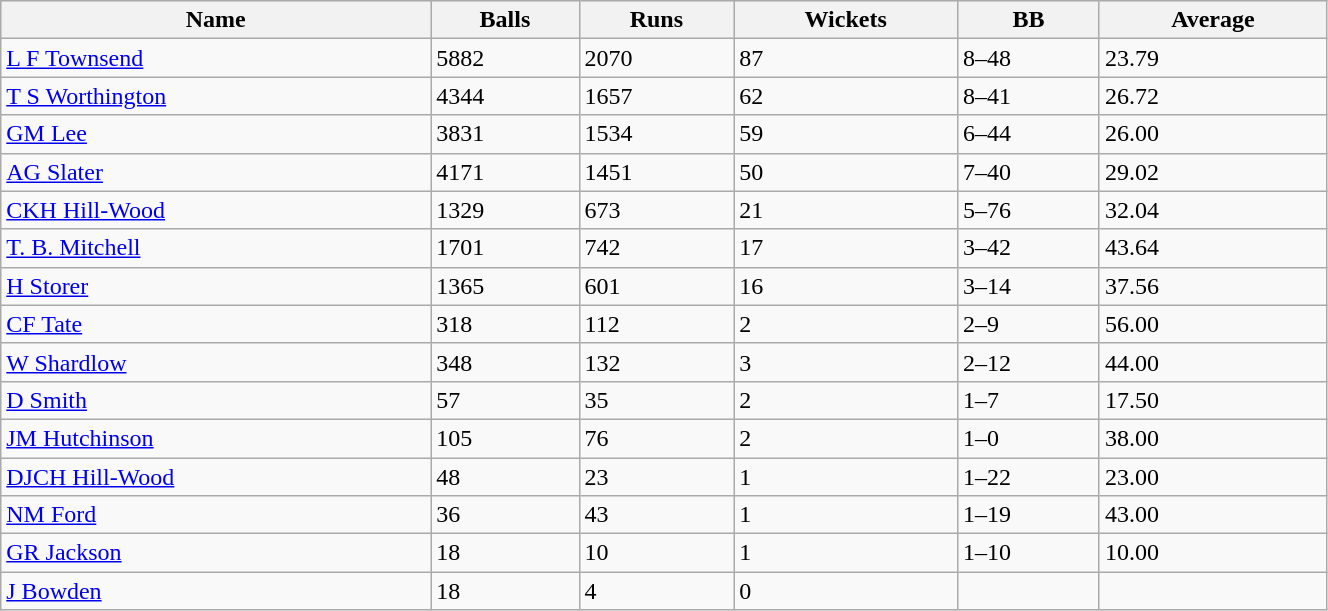<table class="wikitable sortable" style="width:70%;">
<tr style="background:#efefef;">
<th>Name</th>
<th>Balls</th>
<th>Runs</th>
<th>Wickets</th>
<th>BB</th>
<th>Average</th>
</tr>
<tr>
<td><a href='#'>L F Townsend</a></td>
<td>5882</td>
<td>2070</td>
<td>87</td>
<td>8–48</td>
<td>23.79</td>
</tr>
<tr>
<td><a href='#'>T S Worthington</a></td>
<td>4344</td>
<td>1657</td>
<td>62</td>
<td>8–41</td>
<td>26.72</td>
</tr>
<tr>
<td><a href='#'>GM Lee</a></td>
<td>3831</td>
<td>1534</td>
<td>59</td>
<td>6–44</td>
<td>26.00</td>
</tr>
<tr>
<td><a href='#'>AG Slater</a></td>
<td>4171</td>
<td>1451</td>
<td>50</td>
<td>7–40</td>
<td>29.02</td>
</tr>
<tr>
<td><a href='#'>CKH Hill-Wood</a></td>
<td>1329</td>
<td>673</td>
<td>21</td>
<td>5–76</td>
<td>32.04</td>
</tr>
<tr>
<td><a href='#'>T. B. Mitchell</a></td>
<td>1701</td>
<td>742</td>
<td>17</td>
<td>3–42</td>
<td>43.64</td>
</tr>
<tr>
<td><a href='#'>H Storer</a></td>
<td>1365</td>
<td>601</td>
<td>16</td>
<td>3–14</td>
<td>37.56</td>
</tr>
<tr>
<td><a href='#'>CF Tate</a></td>
<td>318</td>
<td>112</td>
<td>2</td>
<td>2–9</td>
<td>56.00</td>
</tr>
<tr>
<td><a href='#'>W Shardlow</a></td>
<td>348</td>
<td>132</td>
<td>3</td>
<td>2–12</td>
<td>44.00</td>
</tr>
<tr>
<td><a href='#'>D Smith</a></td>
<td>57</td>
<td>35</td>
<td>2</td>
<td>1–7</td>
<td>17.50</td>
</tr>
<tr>
<td><a href='#'>JM Hutchinson</a></td>
<td>105</td>
<td>76</td>
<td>2</td>
<td>1–0</td>
<td>38.00</td>
</tr>
<tr>
<td><a href='#'>DJCH Hill-Wood</a></td>
<td>48</td>
<td>23</td>
<td>1</td>
<td>1–22</td>
<td>23.00</td>
</tr>
<tr>
<td><a href='#'>NM Ford</a></td>
<td>36</td>
<td>43</td>
<td>1</td>
<td>1–19</td>
<td>43.00</td>
</tr>
<tr>
<td><a href='#'>GR Jackson</a></td>
<td>18</td>
<td>10</td>
<td>1</td>
<td>1–10</td>
<td>10.00</td>
</tr>
<tr>
<td><a href='#'>J Bowden</a></td>
<td>18</td>
<td>4</td>
<td>0</td>
<td></td>
<td></td>
</tr>
</table>
